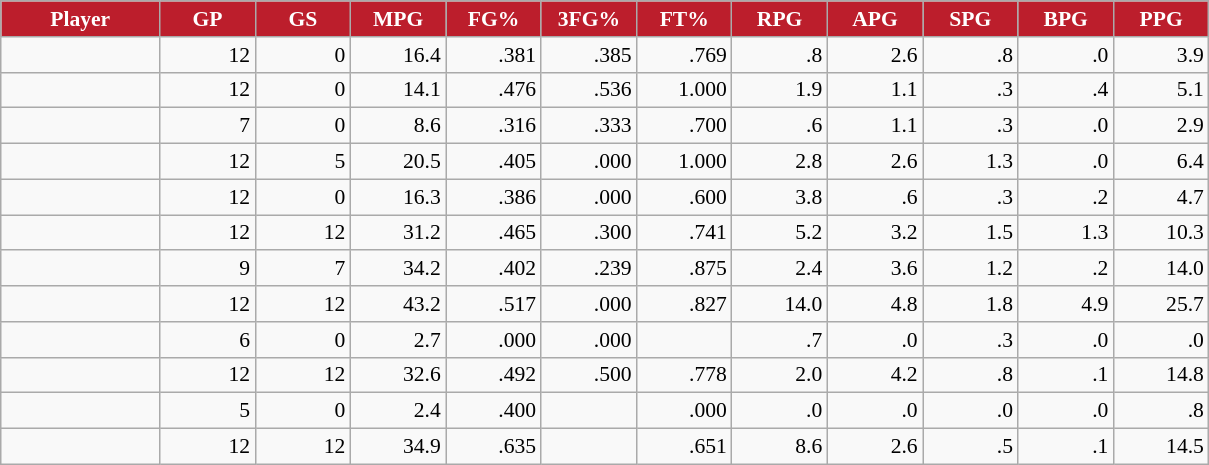<table class="wikitable sortable" style="text-align:right; font-size: 90%">
<tr>
<th style="background:#BC1E2C; color:white" width="10%">Player</th>
<th style="background:#BC1E2C; color:white" width="6%">GP</th>
<th style="background:#BC1E2C; color:white" width="6%">GS</th>
<th style="background:#BC1E2C; color:white" width="6%">MPG</th>
<th style="background:#BC1E2C; color:white" width="6%">FG%</th>
<th style="background:#BC1E2C; color:white" width="6%">3FG%</th>
<th style="background:#BC1E2C; color:white" width="6%">FT%</th>
<th style="background:#BC1E2C; color:white" width="6%">RPG</th>
<th style="background:#BC1E2C; color:white" width="6%">APG</th>
<th style="background:#BC1E2C; color:white" width="6%">SPG</th>
<th style="background:#BC1E2C; color:white" width="6%">BPG</th>
<th style="background:#BC1E2C; color:white" width="6%">PPG</th>
</tr>
<tr>
<td style="text-align:left;"></td>
<td>12</td>
<td>0</td>
<td>16.4</td>
<td>.381</td>
<td>.385</td>
<td>.769</td>
<td>.8</td>
<td>2.6</td>
<td>.8</td>
<td>.0</td>
<td>3.9</td>
</tr>
<tr>
<td style="text-align:left;"></td>
<td>12</td>
<td>0</td>
<td>14.1</td>
<td>.476</td>
<td>.536</td>
<td>1.000</td>
<td>1.9</td>
<td>1.1</td>
<td>.3</td>
<td>.4</td>
<td>5.1</td>
</tr>
<tr>
<td style="text-align:left;"></td>
<td>7</td>
<td>0</td>
<td>8.6</td>
<td>.316</td>
<td>.333</td>
<td>.700</td>
<td>.6</td>
<td>1.1</td>
<td>.3</td>
<td>.0</td>
<td>2.9</td>
</tr>
<tr>
<td style="text-align:left;"></td>
<td>12</td>
<td>5</td>
<td>20.5</td>
<td>.405</td>
<td>.000</td>
<td>1.000</td>
<td>2.8</td>
<td>2.6</td>
<td>1.3</td>
<td>.0</td>
<td>6.4</td>
</tr>
<tr>
<td style="text-align:left;"></td>
<td>12</td>
<td>0</td>
<td>16.3</td>
<td>.386</td>
<td>.000</td>
<td>.600</td>
<td>3.8</td>
<td>.6</td>
<td>.3</td>
<td>.2</td>
<td>4.7</td>
</tr>
<tr>
<td style="text-align:left;"></td>
<td>12</td>
<td>12</td>
<td>31.2</td>
<td>.465</td>
<td>.300</td>
<td>.741</td>
<td>5.2</td>
<td>3.2</td>
<td>1.5</td>
<td>1.3</td>
<td>10.3</td>
</tr>
<tr>
<td style="text-align:left;"></td>
<td>9</td>
<td>7</td>
<td>34.2</td>
<td>.402</td>
<td>.239</td>
<td>.875</td>
<td>2.4</td>
<td>3.6</td>
<td>1.2</td>
<td>.2</td>
<td>14.0</td>
</tr>
<tr>
<td style="text-align:left;"></td>
<td>12</td>
<td>12</td>
<td>43.2</td>
<td>.517</td>
<td>.000</td>
<td>.827</td>
<td>14.0</td>
<td>4.8</td>
<td>1.8</td>
<td>4.9</td>
<td>25.7</td>
</tr>
<tr>
<td style="text-align:left;"></td>
<td>6</td>
<td>0</td>
<td>2.7</td>
<td>.000</td>
<td>.000</td>
<td></td>
<td>.7</td>
<td>.0</td>
<td>.3</td>
<td>.0</td>
<td>.0</td>
</tr>
<tr>
<td style="text-align:left;"></td>
<td>12</td>
<td>12</td>
<td>32.6</td>
<td>.492</td>
<td>.500</td>
<td>.778</td>
<td>2.0</td>
<td>4.2</td>
<td>.8</td>
<td>.1</td>
<td>14.8</td>
</tr>
<tr>
<td style="text-align:left;"></td>
<td>5</td>
<td>0</td>
<td>2.4</td>
<td>.400</td>
<td></td>
<td>.000</td>
<td>.0</td>
<td>.0</td>
<td>.0</td>
<td>.0</td>
<td>.8</td>
</tr>
<tr>
<td style="text-align:left;"></td>
<td>12</td>
<td>12</td>
<td>34.9</td>
<td>.635</td>
<td></td>
<td>.651</td>
<td>8.6</td>
<td>2.6</td>
<td>.5</td>
<td>.1</td>
<td>14.5</td>
</tr>
</table>
